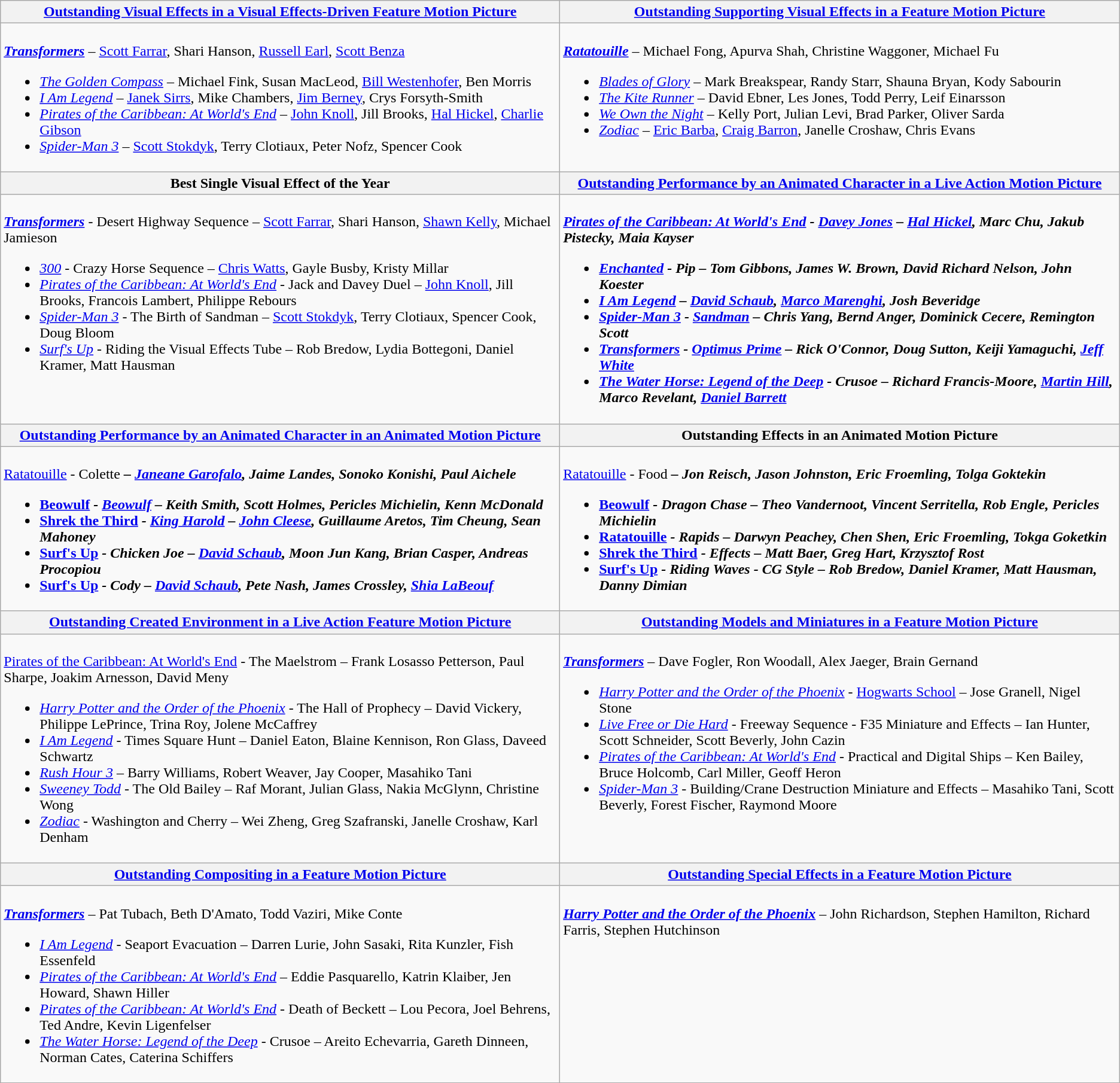<table class=wikitable style="width=100%">
<tr>
<th style="width=50%"><strong><a href='#'>Outstanding Visual Effects in a Visual Effects-Driven Feature Motion Picture</a></strong></th>
<th style="width=50%"><strong><a href='#'>Outstanding Supporting Visual Effects in a Feature Motion Picture</a></strong></th>
</tr>
<tr>
<td valign="top"><br><strong><em><a href='#'>Transformers</a></em></strong> – <a href='#'>Scott Farrar</a>, Shari Hanson, <a href='#'>Russell Earl</a>, <a href='#'>Scott Benza</a><ul><li><em><a href='#'>The Golden Compass</a></em> – Michael Fink, Susan MacLeod, <a href='#'>Bill Westenhofer</a>, Ben Morris</li><li><em><a href='#'>I Am Legend</a></em> – <a href='#'>Janek Sirrs</a>, Mike Chambers, <a href='#'>Jim Berney</a>, Crys Forsyth-Smith</li><li><em><a href='#'>Pirates of the Caribbean: At World's End</a></em> – <a href='#'>John Knoll</a>, Jill Brooks, <a href='#'>Hal Hickel</a>, <a href='#'>Charlie Gibson</a></li><li><em><a href='#'>Spider-Man 3</a></em> – <a href='#'>Scott Stokdyk</a>, Terry Clotiaux, Peter Nofz, Spencer Cook</li></ul></td>
<td valign="top"><br><strong><em><a href='#'>Ratatouille</a></em></strong> – Michael Fong, Apurva Shah, Christine Waggoner, Michael Fu<ul><li><em><a href='#'>Blades of Glory</a></em> – Mark Breakspear, Randy Starr, Shauna Bryan, Kody Sabourin</li><li><em><a href='#'>The Kite Runner</a></em> – David Ebner, Les Jones, Todd Perry, Leif Einarsson</li><li><em><a href='#'>We Own the Night</a></em> – Kelly Port, Julian Levi, Brad Parker, Oliver Sarda</li><li><em><a href='#'>Zodiac</a></em> – <a href='#'>Eric Barba</a>, <a href='#'>Craig Barron</a>, Janelle Croshaw, Chris Evans</li></ul></td>
</tr>
<tr>
<th style="width=50%"><strong>Best Single Visual Effect of the Year</strong></th>
<th style="width=50%"><strong><a href='#'>Outstanding Performance by an Animated Character in a Live Action Motion Picture</a></strong></th>
</tr>
<tr>
<td valign="top"><br><strong><em><a href='#'>Transformers</a></em></strong> - Desert Highway Sequence – <a href='#'>Scott Farrar</a>, Shari Hanson, <a href='#'>Shawn Kelly</a>, Michael Jamieson<ul><li><em><a href='#'>300</a></em> - Crazy Horse Sequence – <a href='#'>Chris Watts</a>, Gayle Busby, Kristy Millar</li><li><em><a href='#'>Pirates of the Caribbean: At World's End</a></em> - Jack and Davey Duel – <a href='#'>John Knoll</a>, Jill Brooks, Francois Lambert, Philippe Rebours</li><li><em><a href='#'>Spider-Man 3</a></em> - The Birth of Sandman – <a href='#'>Scott Stokdyk</a>, Terry Clotiaux, Spencer Cook, Doug Bloom</li><li><em><a href='#'>Surf's Up</a></em> - Riding the Visual Effects Tube – Rob Bredow, Lydia Bottegoni, Daniel Kramer, Matt Hausman</li></ul></td>
<td valign="top"><br><strong><em><a href='#'>Pirates of the Caribbean: At World's End</a><em> - <a href='#'>Davey Jones</a><strong> – <a href='#'>Hal Hickel</a>, Marc Chu, Jakub Pistecky, Maia Kayser<ul><li></em><a href='#'>Enchanted</a><em> - Pip – Tom Gibbons, James W. Brown, David Richard Nelson, John Koester</li><li></em><a href='#'>I Am Legend</a><em> – <a href='#'>David Schaub</a>, <a href='#'>Marco Marenghi</a>, Josh Beveridge</li><li></em><a href='#'>Spider-Man 3</a><em> - <a href='#'>Sandman</a> – Chris Yang, Bernd Anger, Dominick Cecere, Remington Scott</li><li></em><a href='#'>Transformers</a><em> - <a href='#'>Optimus Prime</a> – Rick O'Connor, Doug Sutton, Keiji Yamaguchi, <a href='#'>Jeff White</a></li><li></em><a href='#'>The Water Horse: Legend of the Deep</a><em> - Crusoe – Richard Francis-Moore, <a href='#'>Martin Hill</a>, Marco Revelant, <a href='#'>Daniel Barrett</a></li></ul></td>
</tr>
<tr>
<th style="width=50%"></strong><a href='#'>Outstanding Performance by an Animated Character in an Animated Motion Picture</a><strong></th>
<th style="width=50%"></strong>Outstanding Effects in an Animated Motion Picture<strong></th>
</tr>
<tr>
<td valign="top"><br></em></strong><a href='#'>Ratatouille</a> - Colette<strong><em> – <a href='#'>Janeane Garofalo</a>, Jaime Landes, Sonoko Konishi, Paul Aichele<ul><li></em><a href='#'>Beowulf</a><em> - <a href='#'>Beowulf</a> – Keith Smith, Scott Holmes, Pericles Michielin, Kenn McDonald</li><li></em><a href='#'>Shrek the Third</a><em> - <a href='#'>King Harold</a> – <a href='#'>John Cleese</a>, Guillaume Aretos, Tim Cheung, Sean Mahoney</li><li></em><a href='#'>Surf's Up</a><em> - Chicken Joe – <a href='#'>David Schaub</a>, Moon Jun Kang, Brian Casper, Andreas Procopiou</li><li></em><a href='#'>Surf's Up</a><em> - Cody – <a href='#'>David Schaub</a>, Pete Nash, James Crossley, <a href='#'>Shia LaBeouf</a></li></ul></td>
<td valign="top"><br></em></strong><a href='#'>Ratatouille</a> - Food<strong><em> – Jon Reisch, Jason Johnston, Eric Froemling, Tolga Goktekin<ul><li></em><a href='#'>Beowulf</a><em> - Dragon Chase – Theo Vandernoot, Vincent Serritella, Rob Engle, Pericles Michielin</li><li></em><a href='#'>Ratatouille</a><em> - Rapids – Darwyn Peachey, Chen Shen, Eric Froemling, Tokga Goketkin</li><li></em><a href='#'>Shrek the Third</a><em> -  Effects – Matt Baer, Greg Hart, Krzysztof Rost</li><li></em><a href='#'>Surf's Up</a><em> - Riding Waves - CG Style – Rob Bredow, Daniel Kramer, Matt Hausman, Danny Dimian</li></ul></td>
</tr>
<tr>
<th style="width=50%"></strong><a href='#'>Outstanding Created Environment in a Live Action Feature Motion Picture</a><strong></th>
<th style="width=50%"></strong><a href='#'>Outstanding Models and Miniatures in a Feature Motion Picture</a><strong></th>
</tr>
<tr>
<td valign="top"><br></em></strong><a href='#'>Pirates of the Caribbean: At World's End</a></em> - The Maelstrom</strong> – Frank Losasso Petterson, Paul Sharpe, Joakim Arnesson, David Meny<ul><li><em><a href='#'>Harry Potter and the Order of the Phoenix</a></em> - The Hall of Prophecy – David Vickery, Philippe LePrince, Trina Roy, Jolene McCaffrey</li><li><em><a href='#'>I Am Legend</a></em> - Times Square Hunt – Daniel Eaton, Blaine Kennison, Ron Glass, Daveed Schwartz</li><li><em><a href='#'>Rush Hour 3</a></em> – Barry Williams, Robert Weaver, Jay Cooper, Masahiko Tani</li><li><em><a href='#'>Sweeney Todd</a></em> - The Old Bailey – Raf Morant, Julian Glass, Nakia McGlynn, Christine Wong</li><li><em><a href='#'>Zodiac</a></em> - Washington and Cherry – Wei Zheng, Greg Szafranski, Janelle Croshaw, Karl Denham</li></ul></td>
<td valign="top"><br><strong><em><a href='#'>Transformers</a></em></strong> – Dave Fogler, Ron Woodall, Alex Jaeger, Brain Gernand<ul><li><em><a href='#'>Harry Potter and the Order of the Phoenix</a></em> - <a href='#'>Hogwarts School</a> – Jose Granell, Nigel Stone</li><li><em><a href='#'>Live Free or Die Hard</a></em> - Freeway Sequence - F35 Miniature and Effects – Ian Hunter, Scott Schneider, Scott Beverly, John Cazin</li><li><em><a href='#'>Pirates of the Caribbean: At World's End</a></em> - Practical and Digital Ships – Ken Bailey, Bruce Holcomb, Carl Miller, Geoff Heron</li><li><em><a href='#'>Spider-Man 3</a></em> - Building/Crane Destruction Miniature and Effects – Masahiko Tani, Scott Beverly, Forest Fischer, Raymond Moore</li></ul></td>
</tr>
<tr>
<th style="width=50%"><strong><a href='#'>Outstanding Compositing in a Feature Motion Picture</a></strong></th>
<th style="width=50%"><strong><a href='#'>Outstanding Special Effects in a Feature Motion Picture</a></strong></th>
</tr>
<tr>
<td valign="top"><br><strong><em><a href='#'>Transformers</a></em></strong> – Pat Tubach, Beth D'Amato, Todd Vaziri, Mike Conte<ul><li><em><a href='#'>I Am Legend</a></em> - Seaport Evacuation – Darren Lurie, John Sasaki, Rita Kunzler, Fish Essenfeld</li><li><em><a href='#'>Pirates of the Caribbean: At World's End</a></em> – Eddie Pasquarello, Katrin Klaiber, Jen Howard, Shawn Hiller</li><li><em><a href='#'>Pirates of the Caribbean: At World's End</a></em> - Death of Beckett – Lou Pecora, Joel Behrens, Ted Andre, Kevin Ligenfelser</li><li><em><a href='#'>The Water Horse: Legend of the Deep</a></em> - Crusoe – Areito Echevarria, Gareth Dinneen, Norman Cates, Caterina Schiffers</li></ul></td>
<td valign="top"><br><strong><em><a href='#'>Harry Potter and the Order of the Phoenix</a></em></strong> – John Richardson, Stephen Hamilton, Richard Farris, Stephen Hutchinson</td>
</tr>
<tr>
</tr>
</table>
